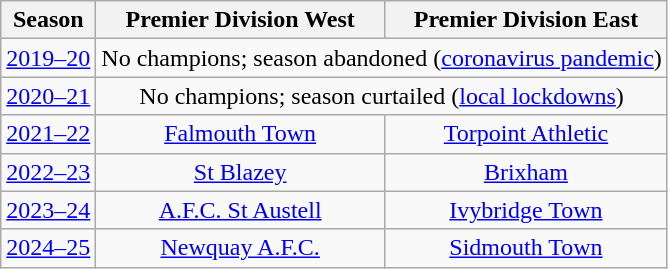<table class="wikitable" style="text-align: center">
<tr>
<th>Season</th>
<th>Premier Division West</th>
<th>Premier Division East</th>
</tr>
<tr>
<td><a href='#'>2019–20</a></td>
<td colspan=2>No champions; season abandoned (<a href='#'>coronavirus pandemic</a>)</td>
</tr>
<tr>
<td><a href='#'>2020–21</a></td>
<td colspan=2>No champions; season curtailed (<a href='#'>local lockdowns</a>)</td>
</tr>
<tr>
<td><a href='#'>2021–22</a></td>
<td><a href='#'>Falmouth Town</a></td>
<td><a href='#'>Torpoint Athletic</a></td>
</tr>
<tr>
<td><a href='#'>2022–23</a></td>
<td><a href='#'>St Blazey</a></td>
<td><a href='#'>Brixham</a></td>
</tr>
<tr>
<td><a href='#'>2023–24</a></td>
<td><a href='#'>A.F.C. St Austell</a></td>
<td><a href='#'>Ivybridge Town</a></td>
</tr>
<tr>
<td><a href='#'>2024–25</a></td>
<td><a href='#'>Newquay A.F.C.</a></td>
<td><a href='#'>Sidmouth Town</a></td>
</tr>
</table>
